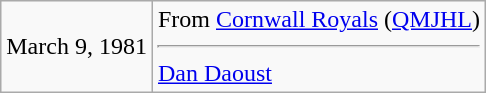<table class="wikitable">
<tr>
<td>March 9, 1981</td>
<td valign="top">From <a href='#'>Cornwall Royals</a> (<a href='#'>QMJHL</a>)<hr><a href='#'>Dan Daoust</a></td>
</tr>
</table>
